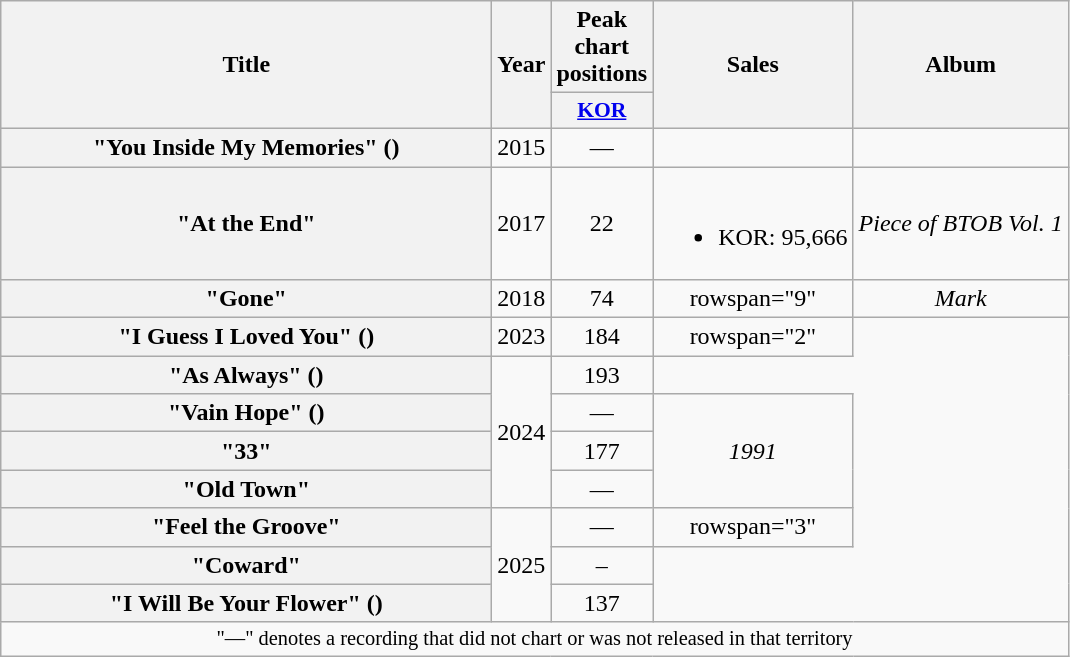<table class="wikitable plainrowheaders" style="text-align:center" border="1">
<tr>
<th scope="col" rowspan="2" style="width:20em">Title</th>
<th scope="col" rowspan="2">Year</th>
<th scope="col" colspan="1">Peak chart positions</th>
<th scope="col" rowspan="2">Sales</th>
<th scope="col" rowspan="2">Album</th>
</tr>
<tr>
<th scope="col" style="width:3em;font-size:90%"><a href='#'>KOR</a><br></th>
</tr>
<tr>
<th scope="row">"You Inside My Memories" ()</th>
<td>2015</td>
<td>—</td>
<td></td>
<td></td>
</tr>
<tr>
<th scope="row">"At the End"</th>
<td>2017</td>
<td>22</td>
<td><br><ul><li>KOR: 95,666</li></ul></td>
<td><em>Piece of BTOB Vol. 1</em></td>
</tr>
<tr>
<th scope="row">"Gone"</th>
<td>2018</td>
<td>74</td>
<td>rowspan="9" </td>
<td><em>Mark</em></td>
</tr>
<tr>
<th scope="row">"I Guess I Loved You" ()</th>
<td>2023</td>
<td>184</td>
<td>rowspan="2" </td>
</tr>
<tr>
<th scope="row">"As Always" ()</th>
<td rowspan="4">2024</td>
<td>193</td>
</tr>
<tr>
<th scope="row">"Vain Hope" ()</th>
<td>—</td>
<td rowspan="3"><em>1991</em></td>
</tr>
<tr>
<th scope="row">"33"</th>
<td>177</td>
</tr>
<tr>
<th scope="row">"Old Town"</th>
<td>—</td>
</tr>
<tr>
<th scope="row">"Feel the Groove"</th>
<td rowspan="3">2025</td>
<td>—</td>
<td>rowspan="3" </td>
</tr>
<tr>
<th scope="row">"Coward" </th>
<td>–</td>
</tr>
<tr>
<th scope="row">"I Will Be Your Flower" ()</th>
<td>137</td>
</tr>
<tr>
<td colspan="5" style="font-size:85%">"—" denotes a recording that did not chart or was not released in that territory</td>
</tr>
</table>
